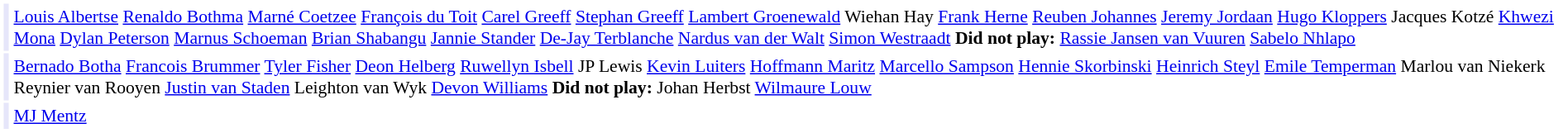<table cellpadding="2" style="border: 1px solid white; font-size:90%;">
<tr>
<td style="text-align:right;" bgcolor="lavender"></td>
<td style="text-align:left;"><a href='#'>Louis Albertse</a> <a href='#'>Renaldo Bothma</a> <a href='#'>Marné Coetzee</a> <a href='#'>François du Toit</a> <a href='#'>Carel Greeff</a> <a href='#'>Stephan Greeff</a> <a href='#'>Lambert Groenewald</a> Wiehan Hay <a href='#'>Frank Herne</a> <a href='#'>Reuben Johannes</a> <a href='#'>Jeremy Jordaan</a> <a href='#'>Hugo Kloppers</a> Jacques Kotzé <a href='#'>Khwezi Mona</a> <a href='#'>Dylan Peterson</a> <a href='#'>Marnus Schoeman</a> <a href='#'>Brian Shabangu</a> <a href='#'>Jannie Stander</a> <a href='#'>De-Jay Terblanche</a> <a href='#'>Nardus van der Walt</a> <a href='#'>Simon Westraadt</a> <strong>Did not play:</strong> <a href='#'>Rassie Jansen van Vuuren</a> <a href='#'>Sabelo Nhlapo</a></td>
</tr>
<tr>
<td style="text-align:right;" bgcolor="lavender"></td>
<td style="text-align:left;"><a href='#'>Bernado Botha</a> <a href='#'>Francois Brummer</a> <a href='#'>Tyler Fisher</a> <a href='#'>Deon Helberg</a> <a href='#'>Ruwellyn Isbell</a> JP Lewis <a href='#'>Kevin Luiters</a> <a href='#'>Hoffmann Maritz</a> <a href='#'>Marcello Sampson</a> <a href='#'>Hennie Skorbinski</a> <a href='#'>Heinrich Steyl</a> <a href='#'>Emile Temperman</a> Marlou van Niekerk Reynier van Rooyen <a href='#'>Justin van Staden</a> Leighton van Wyk <a href='#'>Devon Williams</a> <strong>Did not play:</strong> Johan Herbst <a href='#'>Wilmaure Louw</a></td>
</tr>
<tr>
<td style="text-align:right;" bgcolor="lavender"></td>
<td style="text-align:left;"><a href='#'>MJ Mentz</a></td>
</tr>
</table>
